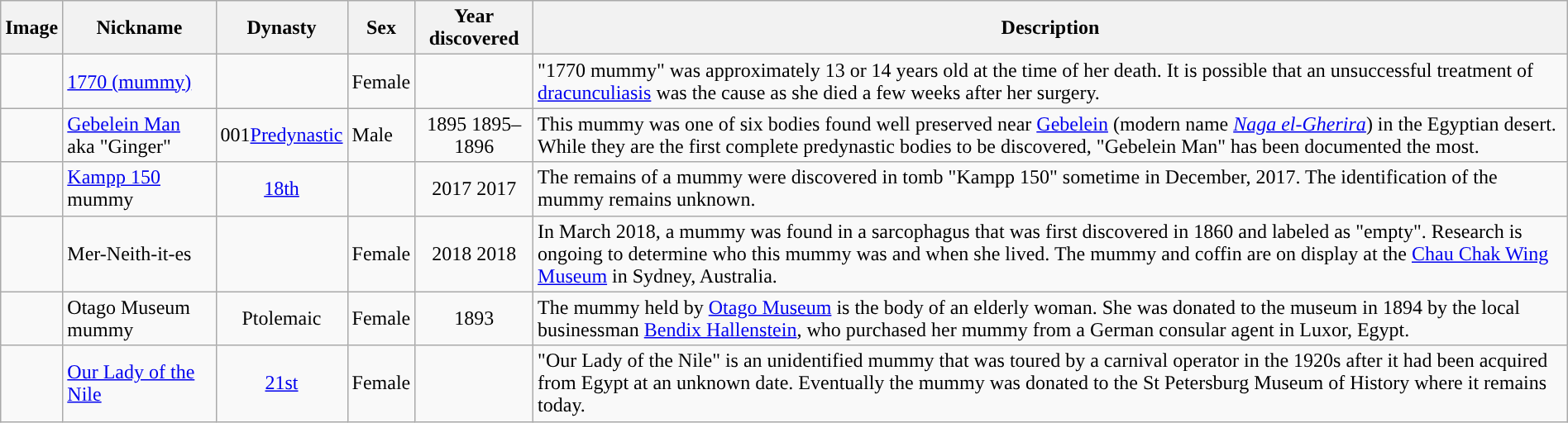<table class="wikitable sortable" style="width: 100%;">
<tr>
<th scope="col" class="unsortable">Image</th>
<th scope="col">Nickname</th>
<th scope="col">Dynasty</th>
<th scope="col">Sex</th>
<th scope="col">Year discovered</th>
<th scope="col" class="unsortable">Description </th>
</tr>
<tr>
<td></td>
<td><a href='#'>1770 (mummy)</a></td>
<td></td>
<td>Female</td>
<td></td>
<td>"1770 mummy" was approximately 13 or 14 years old at the time of her death. It is possible that an unsuccessful treatment of <a href='#'>dracunculiasis</a> was the cause as she died a few weeks after her surgery.</td>
</tr>
<tr>
<td></td>
<td><a href='#'>Gebelein Man</a> aka "Ginger"</td>
<td style="text-align: center;"><span>001</span><a href='#'>Predynastic</a></td>
<td>Male</td>
<td style="text-align: center;"><span>1895</span> 1895–1896</td>
<td>This mummy was one of six bodies found well preserved near <a href='#'>Gebelein</a> (modern name <em><a href='#'>Naga el-Gherira</a></em>) in the Egyptian desert. While they are the first complete predynastic bodies to be discovered, "Gebelein Man" has been documented the most.</td>
</tr>
<tr>
<td></td>
<td><a href='#'>Kampp 150</a> mummy</td>
<td style="text-align: center;"><a href='#'>18th</a></td>
<td></td>
<td style="text-align: center;"><span>2017</span> 2017</td>
<td>The remains of a mummy were discovered in tomb "Kampp 150" sometime in December, 2017. The identification of the mummy remains unknown.</td>
</tr>
<tr>
<td></td>
<td>Mer-Neith-it-es</td>
<td></td>
<td>Female</td>
<td style="text-align: center;"><span>2018</span> 2018</td>
<td>In March 2018, a mummy was found in a sarcophagus that was first discovered in 1860 and labeled as "empty". Research is ongoing to determine who this mummy was and when she lived. The mummy and coffin are on display at the <a href='#'>Chau Chak Wing Museum</a> in Sydney, Australia.</td>
</tr>
<tr>
<td></td>
<td>Otago Museum mummy</td>
<td style="text-align: center;">Ptolemaic</td>
<td>Female</td>
<td style="text-align: center;">1893</td>
<td>The mummy held by <a href='#'>Otago Museum</a> is the body of an elderly woman. She was donated to the museum in 1894 by the local businessman <a href='#'>Bendix Hallenstein</a>, who purchased her mummy from a German consular agent in Luxor, Egypt.</td>
</tr>
<tr>
<td></td>
<td><a href='#'>Our Lady of the Nile</a></td>
<td style="text-align: center;"><a href='#'>21st</a></td>
<td>Female</td>
<td></td>
<td>"Our Lady of the Nile" is an unidentified mummy that was toured by a carnival operator in the 1920s after it had been acquired from Egypt at an unknown date. Eventually the mummy was donated to the St Petersburg Museum of History where it remains today.</td>
</tr>
</table>
